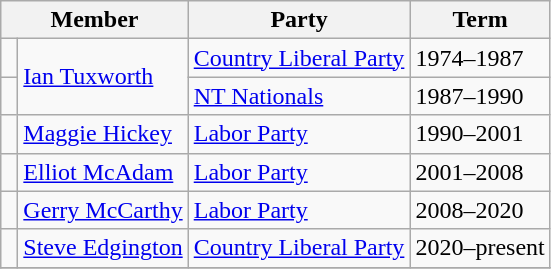<table class="wikitable">
<tr>
<th colspan="2">Member</th>
<th>Party</th>
<th>Term</th>
</tr>
<tr>
<td> </td>
<td rowspan="2"><a href='#'>Ian Tuxworth</a></td>
<td><a href='#'>Country Liberal Party</a></td>
<td>1974–1987</td>
</tr>
<tr>
<td> </td>
<td><a href='#'>NT Nationals</a></td>
<td>1987–1990</td>
</tr>
<tr>
<td> </td>
<td><a href='#'>Maggie Hickey</a></td>
<td><a href='#'>Labor Party</a></td>
<td>1990–2001</td>
</tr>
<tr>
<td> </td>
<td><a href='#'>Elliot McAdam</a></td>
<td><a href='#'>Labor Party</a></td>
<td>2001–2008</td>
</tr>
<tr>
<td> </td>
<td><a href='#'>Gerry McCarthy</a></td>
<td><a href='#'>Labor Party</a></td>
<td>2008–2020</td>
</tr>
<tr>
<td> </td>
<td><a href='#'>Steve Edgington</a></td>
<td><a href='#'>Country Liberal Party</a></td>
<td>2020–present</td>
</tr>
<tr>
</tr>
</table>
